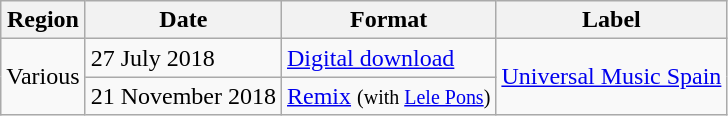<table class=wikitable>
<tr>
<th>Region</th>
<th>Date</th>
<th>Format</th>
<th>Label</th>
</tr>
<tr>
<td rowspan="2">Various</td>
<td>27 July 2018</td>
<td><a href='#'>Digital download</a></td>
<td rowspan="2"><a href='#'>Universal Music Spain</a></td>
</tr>
<tr>
<td>21 November 2018</td>
<td><a href='#'>Remix</a> <small>(with <a href='#'>Lele Pons</a>)</small></td>
</tr>
</table>
